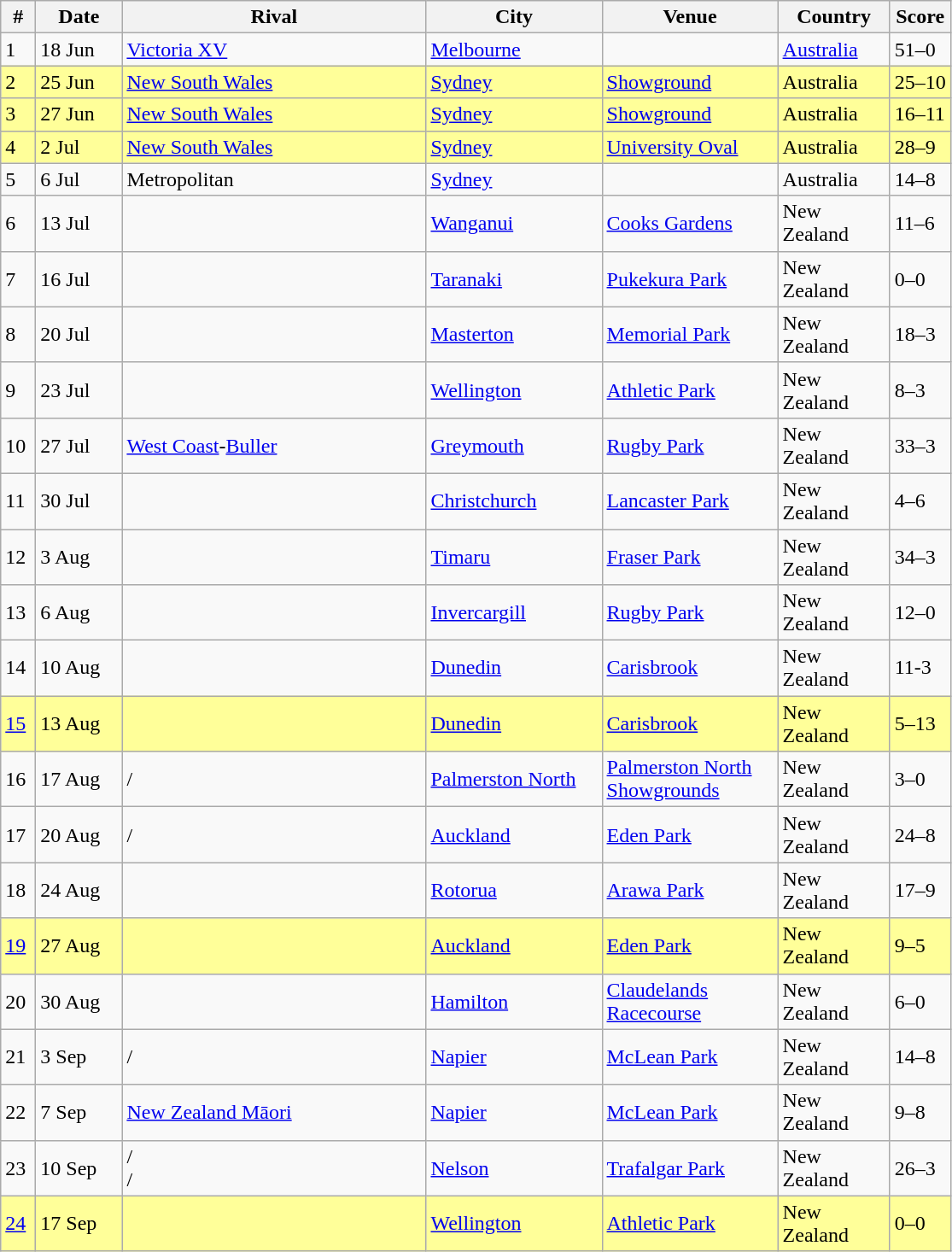<table class="wikitable sortable">
<tr>
<th width=20px>#</th>
<th width=60px>Date</th>
<th width=230px>Rival</th>
<th width=130px>City</th>
<th width=130px>Venue</th>
<th width=80px>Country</th>
<th width=40px>Score</th>
</tr>
<tr>
<td>1</td>
<td>18 Jun</td>
<td> <a href='#'>Victoria XV</a></td>
<td><a href='#'>Melbourne</a></td>
<td></td>
<td><a href='#'>Australia</a></td>
<td>51–0</td>
</tr>
<tr bgcolor=#ffff99>
<td>2</td>
<td>25 Jun</td>
<td> <a href='#'>New South Wales</a> </td>
<td><a href='#'>Sydney</a></td>
<td><a href='#'>Showground</a></td>
<td>Australia</td>
<td>25–10</td>
</tr>
<tr bgcolor=#ffff99>
<td>3</td>
<td>27 Jun</td>
<td> <a href='#'>New South Wales</a> </td>
<td><a href='#'>Sydney</a></td>
<td><a href='#'>Showground</a></td>
<td>Australia</td>
<td>16–11</td>
</tr>
<tr bgcolor=#ffff99>
<td>4</td>
<td>2 Jul</td>
<td> <a href='#'>New South Wales</a> </td>
<td><a href='#'>Sydney</a></td>
<td><a href='#'>University Oval</a></td>
<td>Australia</td>
<td>28–9</td>
</tr>
<tr>
<td>5</td>
<td>6 Jul</td>
<td> Metropolitan</td>
<td><a href='#'>Sydney</a></td>
<td></td>
<td>Australia</td>
<td>14–8</td>
</tr>
<tr>
<td>6</td>
<td>13 Jul</td>
<td></td>
<td><a href='#'>Wanganui</a></td>
<td><a href='#'>Cooks Gardens</a></td>
<td>New Zealand</td>
<td>11–6</td>
</tr>
<tr>
<td>7</td>
<td>16 Jul</td>
<td></td>
<td><a href='#'>Taranaki</a></td>
<td><a href='#'>Pukekura Park</a></td>
<td>New Zealand</td>
<td>0–0</td>
</tr>
<tr>
<td>8</td>
<td>20 Jul</td>
<td></td>
<td><a href='#'>Masterton</a></td>
<td><a href='#'>Memorial Park</a></td>
<td>New Zealand</td>
<td>18–3</td>
</tr>
<tr>
<td>9</td>
<td>23 Jul</td>
<td></td>
<td><a href='#'>Wellington</a></td>
<td><a href='#'>Athletic Park</a></td>
<td>New Zealand</td>
<td>8–3</td>
</tr>
<tr>
<td>10</td>
<td>27 Jul</td>
<td> <a href='#'>West Coast</a>-<a href='#'>Buller</a></td>
<td><a href='#'>Greymouth</a></td>
<td><a href='#'>Rugby Park</a></td>
<td>New Zealand</td>
<td>33–3</td>
</tr>
<tr>
<td>11</td>
<td>30 Jul</td>
<td></td>
<td><a href='#'>Christchurch</a></td>
<td><a href='#'>Lancaster Park</a></td>
<td>New Zealand</td>
<td>4–6</td>
</tr>
<tr>
<td>12</td>
<td>3 Aug</td>
<td></td>
<td><a href='#'>Timaru</a></td>
<td><a href='#'>Fraser Park</a></td>
<td>New Zealand</td>
<td>34–3</td>
</tr>
<tr>
<td>13</td>
<td>6 Aug</td>
<td></td>
<td><a href='#'>Invercargill</a></td>
<td><a href='#'>Rugby Park</a></td>
<td>New Zealand</td>
<td>12–0</td>
</tr>
<tr>
<td>14</td>
<td>10 Aug</td>
<td></td>
<td><a href='#'>Dunedin</a></td>
<td><a href='#'>Carisbrook</a></td>
<td>New Zealand</td>
<td>11-3</td>
</tr>
<tr bgcolor=#ffff99>
<td><a href='#'>15</a></td>
<td>13 Aug</td>
<td></td>
<td><a href='#'>Dunedin</a></td>
<td><a href='#'>Carisbrook</a></td>
<td>New Zealand</td>
<td>5–13</td>
</tr>
<tr>
<td>16</td>
<td>17 Aug</td>
<td> /<br></td>
<td><a href='#'>Palmerston North</a></td>
<td><a href='#'>Palmerston North Showgrounds</a></td>
<td>New Zealand</td>
<td>3–0</td>
</tr>
<tr>
<td>17</td>
<td>20 Aug</td>
<td> /<br></td>
<td><a href='#'>Auckland</a></td>
<td><a href='#'>Eden Park</a></td>
<td>New Zealand</td>
<td>24–8</td>
</tr>
<tr>
<td>18</td>
<td>24 Aug</td>
<td></td>
<td><a href='#'>Rotorua</a></td>
<td><a href='#'>Arawa Park</a></td>
<td>New Zealand</td>
<td>17–9</td>
</tr>
<tr bgcolor=#ffff99>
<td><a href='#'>19</a></td>
<td>27 Aug</td>
<td></td>
<td><a href='#'>Auckland</a></td>
<td><a href='#'>Eden Park</a></td>
<td>New Zealand</td>
<td>9–5</td>
</tr>
<tr>
<td>20</td>
<td>30 Aug</td>
<td></td>
<td><a href='#'>Hamilton</a></td>
<td><a href='#'>Claudelands Racecourse</a></td>
<td>New Zealand</td>
<td>6–0</td>
</tr>
<tr>
<td>21</td>
<td>3 Sep</td>
<td> /<br></td>
<td><a href='#'>Napier</a></td>
<td><a href='#'>McLean Park</a></td>
<td>New Zealand</td>
<td>14–8</td>
</tr>
<tr>
<td>22</td>
<td>7 Sep</td>
<td> <a href='#'>New Zealand Māori</a></td>
<td><a href='#'>Napier</a></td>
<td><a href='#'>McLean Park</a></td>
<td>New Zealand</td>
<td>9–8</td>
</tr>
<tr>
<td>23</td>
<td>10 Sep</td>
<td> /<br> /<br></td>
<td><a href='#'>Nelson</a></td>
<td><a href='#'>Trafalgar Park</a></td>
<td>New Zealand</td>
<td>26–3</td>
</tr>
<tr bgcolor=#ffff99>
<td><a href='#'>24</a></td>
<td>17 Sep</td>
<td></td>
<td><a href='#'>Wellington</a></td>
<td><a href='#'>Athletic Park</a></td>
<td>New Zealand</td>
<td>0–0</td>
</tr>
</table>
